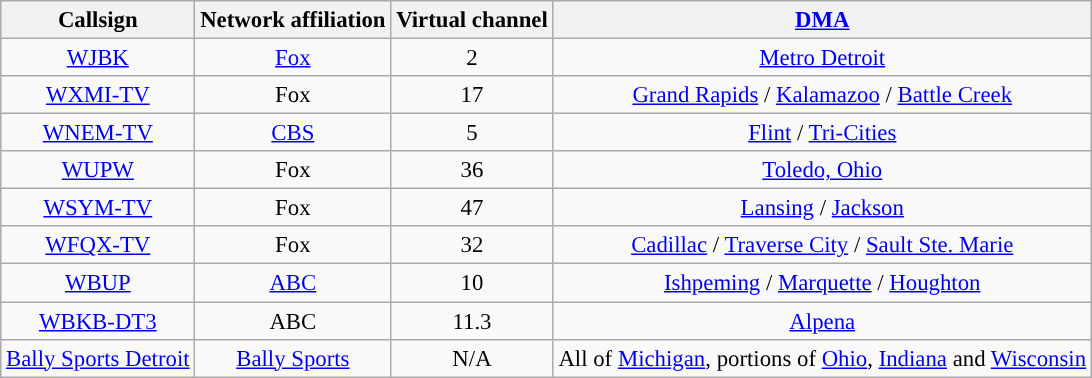<table class="wikitable" style="font-size: 95%; text-align: center;">
<tr>
<th>Callsign</th>
<th>Network affiliation</th>
<th>Virtual channel</th>
<th><a href='#'><span>DMA</span></a></th>
</tr>
<tr>
<td><a href='#'>WJBK</a></td>
<td><a href='#'>Fox</a></td>
<td>2</td>
<td><a href='#'>Metro Detroit</a></td>
</tr>
<tr>
<td><a href='#'>WXMI-TV</a></td>
<td>Fox</td>
<td>17</td>
<td><a href='#'>Grand Rapids</a> / <a href='#'>Kalamazoo</a> / <a href='#'>Battle Creek</a></td>
</tr>
<tr>
<td><a href='#'>WNEM-TV</a></td>
<td><a href='#'>CBS</a></td>
<td>5</td>
<td><a href='#'>Flint</a> / <a href='#'>Tri-Cities</a></td>
</tr>
<tr>
<td><a href='#'>WUPW</a></td>
<td>Fox</td>
<td>36</td>
<td><a href='#'>Toledo, Ohio</a></td>
</tr>
<tr>
<td><a href='#'>WSYM-TV</a></td>
<td>Fox</td>
<td>47</td>
<td><a href='#'>Lansing</a> / <a href='#'>Jackson</a></td>
</tr>
<tr>
<td><a href='#'>WFQX-TV</a></td>
<td>Fox</td>
<td>32</td>
<td><a href='#'>Cadillac</a> / <a href='#'>Traverse City</a> / <a href='#'>Sault Ste. Marie</a></td>
</tr>
<tr>
<td><a href='#'>WBUP</a></td>
<td><a href='#'>ABC</a></td>
<td>10</td>
<td><a href='#'>Ishpeming</a> / <a href='#'>Marquette</a> / <a href='#'>Houghton</a></td>
</tr>
<tr>
<td><a href='#'>WBKB-DT3</a></td>
<td>ABC</td>
<td>11.3</td>
<td><a href='#'>Alpena</a></td>
</tr>
<tr>
<td><a href='#'>Bally Sports Detroit</a></td>
<td><a href='#'>Bally Sports</a></td>
<td>N/A</td>
<td>All of <a href='#'>Michigan</a>, portions of <a href='#'>Ohio</a>, <a href='#'>Indiana</a> and <a href='#'>Wisconsin</a></td>
</tr>
</table>
